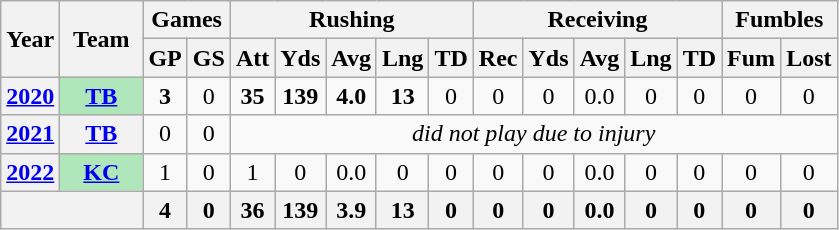<table class="wikitable" style="text-align:center;">
<tr>
<th rowspan="2">Year</th>
<th rowspan="2">Team</th>
<th colspan="2">Games</th>
<th colspan="5">Rushing</th>
<th colspan="5">Receiving</th>
<th colspan="2">Fumbles</th>
</tr>
<tr>
<th>GP</th>
<th>GS</th>
<th>Att</th>
<th>Yds</th>
<th>Avg</th>
<th>Lng</th>
<th>TD</th>
<th>Rec</th>
<th>Yds</th>
<th>Avg</th>
<th>Lng</th>
<th>TD</th>
<th>Fum</th>
<th>Lost</th>
</tr>
<tr>
<th><a href='#'>2020</a></th>
<th style="background:#afe6ba; width:3em;"><a href='#'>TB</a></th>
<td><strong>3</strong></td>
<td>0</td>
<td><strong>35</strong></td>
<td><strong>139</strong></td>
<td><strong>4.0</strong></td>
<td><strong>13</strong></td>
<td>0</td>
<td>0</td>
<td>0</td>
<td>0.0</td>
<td>0</td>
<td>0</td>
<td>0</td>
<td>0</td>
</tr>
<tr>
<th><a href='#'>2021</a></th>
<th><a href='#'>TB</a></th>
<td>0</td>
<td>0</td>
<td colspan="12"><em>did not play due to injury</em></td>
</tr>
<tr>
<th><a href='#'>2022</a></th>
<th style="background:#afe6ba; width:3em;"><a href='#'>KC</a></th>
<td>1</td>
<td>0</td>
<td>1</td>
<td>0</td>
<td>0.0</td>
<td>0</td>
<td>0</td>
<td>0</td>
<td>0</td>
<td>0.0</td>
<td>0</td>
<td>0</td>
<td>0</td>
<td>0</td>
</tr>
<tr>
<th colspan="2"></th>
<th>4</th>
<th>0</th>
<th>36</th>
<th>139</th>
<th>3.9</th>
<th>13</th>
<th>0</th>
<th>0</th>
<th>0</th>
<th>0.0</th>
<th>0</th>
<th>0</th>
<th>0</th>
<th>0</th>
</tr>
</table>
